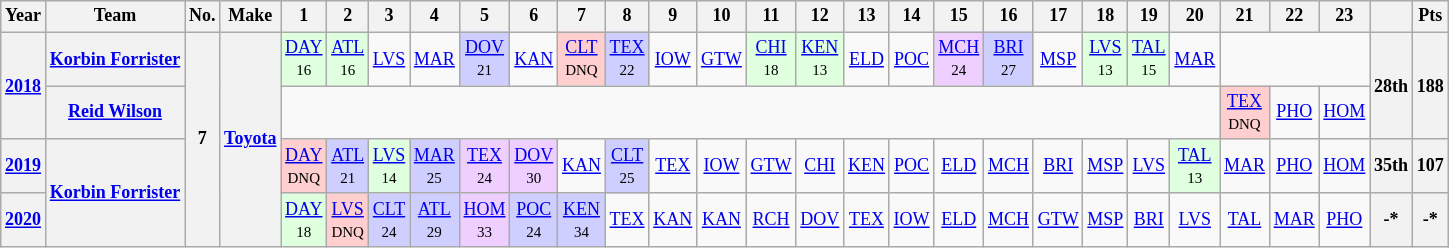<table class="wikitable" style="text-align:center; font-size:75%">
<tr>
<th>Year</th>
<th>Team</th>
<th>No.</th>
<th>Make</th>
<th>1</th>
<th>2</th>
<th>3</th>
<th>4</th>
<th>5</th>
<th>6</th>
<th>7</th>
<th>8</th>
<th>9</th>
<th>10</th>
<th>11</th>
<th>12</th>
<th>13</th>
<th>14</th>
<th>15</th>
<th>16</th>
<th>17</th>
<th>18</th>
<th>19</th>
<th>20</th>
<th>21</th>
<th>22</th>
<th>23</th>
<th></th>
<th>Pts</th>
</tr>
<tr>
<th rowspan=2><a href='#'>2018</a></th>
<th><a href='#'>Korbin Forrister</a></th>
<th rowspan=4>7</th>
<th rowspan=4><a href='#'>Toyota</a></th>
<td style="background:#DFFFDF;"><a href='#'>DAY</a><br><small>16</small></td>
<td style="background:#DFFFDF;"><a href='#'>ATL</a><br><small>16</small></td>
<td><a href='#'>LVS</a></td>
<td><a href='#'>MAR</a></td>
<td style="background:#CFCFFF;"><a href='#'>DOV</a><br><small>21</small></td>
<td><a href='#'>KAN</a></td>
<td style="background:#FFCFCF;"><a href='#'>CLT</a><br><small>DNQ</small></td>
<td style="background:#CFCFFF;"><a href='#'>TEX</a><br><small>22</small></td>
<td><a href='#'>IOW</a></td>
<td><a href='#'>GTW</a></td>
<td style="background:#DFFFDF;"><a href='#'>CHI</a><br><small>18</small></td>
<td style="background:#DFFFDF;"><a href='#'>KEN</a><br><small>13</small></td>
<td><a href='#'>ELD</a></td>
<td><a href='#'>POC</a></td>
<td style="background:#EFCFFF;"><a href='#'>MCH</a><br><small>24</small></td>
<td style="background:#CFCFFF;"><a href='#'>BRI</a><br><small>27</small></td>
<td><a href='#'>MSP</a></td>
<td style="background:#DFFFDF;"><a href='#'>LVS</a><br><small>13</small></td>
<td style="background:#DFFFDF;"><a href='#'>TAL</a><br><small>15</small></td>
<td><a href='#'>MAR</a></td>
<td colspan=3></td>
<th rowspan=2>28th</th>
<th rowspan=2>188</th>
</tr>
<tr>
<th><a href='#'>Reid Wilson</a></th>
<td colspan=20></td>
<td style="background:#FFCFCF;"><a href='#'>TEX</a><br><small>DNQ</small></td>
<td><a href='#'>PHO</a></td>
<td><a href='#'>HOM</a></td>
</tr>
<tr>
<th><a href='#'>2019</a></th>
<th rowspan=2><a href='#'>Korbin Forrister</a></th>
<td style="background:#FFCFCF;"><a href='#'>DAY</a><br><small>DNQ</small></td>
<td style="background:#CFCFFF;"><a href='#'>ATL</a><br><small>21</small></td>
<td style="background:#DFFFDF;"><a href='#'>LVS</a><br><small>14</small></td>
<td style="background:#CFCFFF;"><a href='#'>MAR</a><br><small>25</small></td>
<td style="background:#EFCFFF;"><a href='#'>TEX</a><br><small>24</small></td>
<td style="background:#EFCFFF;"><a href='#'>DOV</a><br><small>30</small></td>
<td><a href='#'>KAN</a></td>
<td style="background:#CFCFFF;"><a href='#'>CLT</a><br><small>25</small></td>
<td><a href='#'>TEX</a></td>
<td><a href='#'>IOW</a></td>
<td><a href='#'>GTW</a></td>
<td><a href='#'>CHI</a></td>
<td><a href='#'>KEN</a></td>
<td><a href='#'>POC</a></td>
<td><a href='#'>ELD</a></td>
<td><a href='#'>MCH</a></td>
<td><a href='#'>BRI</a></td>
<td><a href='#'>MSP</a></td>
<td><a href='#'>LVS</a></td>
<td style="background:#dfffdf;"><a href='#'>TAL</a><br><small>13</small></td>
<td><a href='#'>MAR</a></td>
<td><a href='#'>PHO</a></td>
<td><a href='#'>HOM</a></td>
<th>35th</th>
<th>107</th>
</tr>
<tr>
<th><a href='#'>2020</a></th>
<td style="background:#DFFFDF;"><a href='#'>DAY</a><br><small>18</small></td>
<td style="background:#FFCFCF;"><a href='#'>LVS</a><br><small>DNQ</small></td>
<td style="background:#CFCFFF;"><a href='#'>CLT</a><br><small>24</small></td>
<td style="background:#CFCFFF;"><a href='#'>ATL</a><br><small>29</small></td>
<td style="background:#EFCFFF;"><a href='#'>HOM</a><br><small>33</small></td>
<td style="background:#CFCFFF;"><a href='#'>POC</a><br><small>24</small></td>
<td style="background:#CFCFFF;"><a href='#'>KEN</a><br><small>34</small></td>
<td><a href='#'>TEX</a></td>
<td><a href='#'>KAN</a></td>
<td><a href='#'>KAN</a></td>
<td><a href='#'>RCH</a></td>
<td><a href='#'>DOV</a></td>
<td><a href='#'>TEX</a></td>
<td><a href='#'>IOW</a></td>
<td><a href='#'>ELD</a></td>
<td><a href='#'>MCH</a></td>
<td><a href='#'>GTW</a></td>
<td><a href='#'>MSP</a></td>
<td><a href='#'>BRI</a></td>
<td><a href='#'>LVS</a></td>
<td><a href='#'>TAL</a></td>
<td><a href='#'>MAR</a></td>
<td><a href='#'>PHO</a></td>
<th>-*</th>
<th>-*</th>
</tr>
</table>
